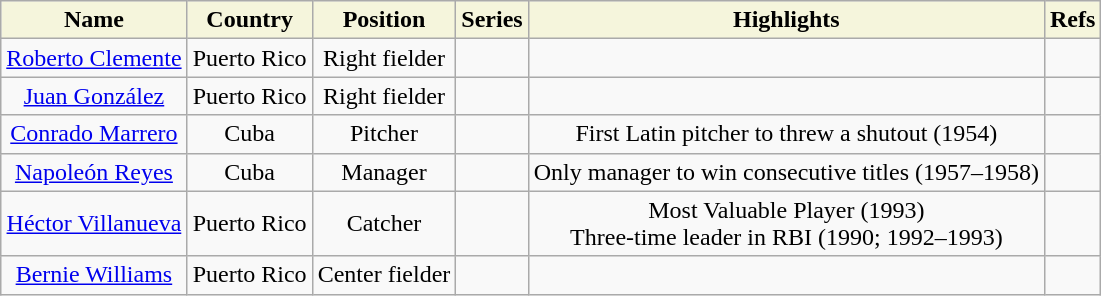<table class="wikitable">
<tr>
<th style="background:#F5F5DC;">Name</th>
<th style="background:#F5F5DC;">Country</th>
<th style="background:#F5F5DC;">Position</th>
<th style="background:#F5F5DC;">Series</th>
<th style="background:#F5F5DC;">Highlights</th>
<th style="background:#F5F5DC;">Refs</th>
</tr>
<tr align=center>
<td><a href='#'>Roberto Clemente</a></td>
<td> Puerto Rico</td>
<td>Right fielder</td>
<td></td>
<td></td>
<td></td>
</tr>
<tr align=center>
<td><a href='#'>Juan González</a></td>
<td> Puerto Rico</td>
<td>Right fielder</td>
<td></td>
<td></td>
<td></td>
</tr>
<tr align=center>
<td><a href='#'>Conrado Marrero</a></td>
<td> Cuba</td>
<td>Pitcher</td>
<td></td>
<td>First Latin pitcher to threw a shutout (1954)</td>
<td></td>
</tr>
<tr align=center>
<td><a href='#'>Napoleón Reyes</a></td>
<td> Cuba</td>
<td>Manager</td>
<td></td>
<td>Only manager to win consecutive titles (1957–1958)</td>
<td></td>
</tr>
<tr align=center>
<td><a href='#'>Héctor Villanueva</a></td>
<td> Puerto Rico</td>
<td>Catcher</td>
<td></td>
<td>Most Valuable Player (1993)<br>Three-time leader in RBI (1990; 1992–1993)</td>
<td></td>
</tr>
<tr align=center>
<td><a href='#'>Bernie Williams</a></td>
<td> Puerto Rico</td>
<td>Center fielder</td>
<td></td>
<td></td>
<td></td>
</tr>
</table>
